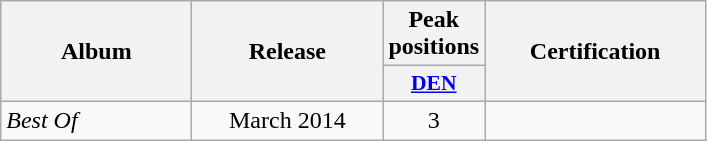<table class="wikitable">
<tr>
<th align="center" rowspan="2" width="120">Album</th>
<th align="center" rowspan="2" width="120">Release</th>
<th align="center" colspan="1" width="20">Peak positions</th>
<th align="center" rowspan="2" width="140">Certification</th>
</tr>
<tr>
<th scope="col" style="width:3em;font-size:90%;"><a href='#'>DEN</a></th>
</tr>
<tr>
<td><em>Best Of</em></td>
<td style="text-align:center;">March 2014</td>
<td style="text-align:center;">3</td>
<td style="text-align:center;"></td>
</tr>
</table>
